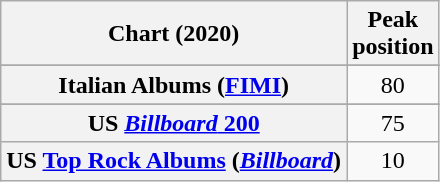<table class="wikitable sortable plainrowheaders" style="text-align:center">
<tr>
<th scope="col">Chart (2020)</th>
<th scope="col">Peak<br>position</th>
</tr>
<tr>
</tr>
<tr>
</tr>
<tr>
</tr>
<tr>
</tr>
<tr>
</tr>
<tr>
</tr>
<tr>
</tr>
<tr>
</tr>
<tr>
</tr>
<tr>
<th scope="row">Italian Albums (<a href='#'>FIMI</a>)</th>
<td>80</td>
</tr>
<tr>
</tr>
<tr>
</tr>
<tr>
<th scope="row">US <a href='#'><em>Billboard</em> 200</a></th>
<td>75</td>
</tr>
<tr>
<th scope="row">US <a href='#'>Top Rock Albums</a> (<em><a href='#'>Billboard</a></em>)</th>
<td>10</td>
</tr>
</table>
